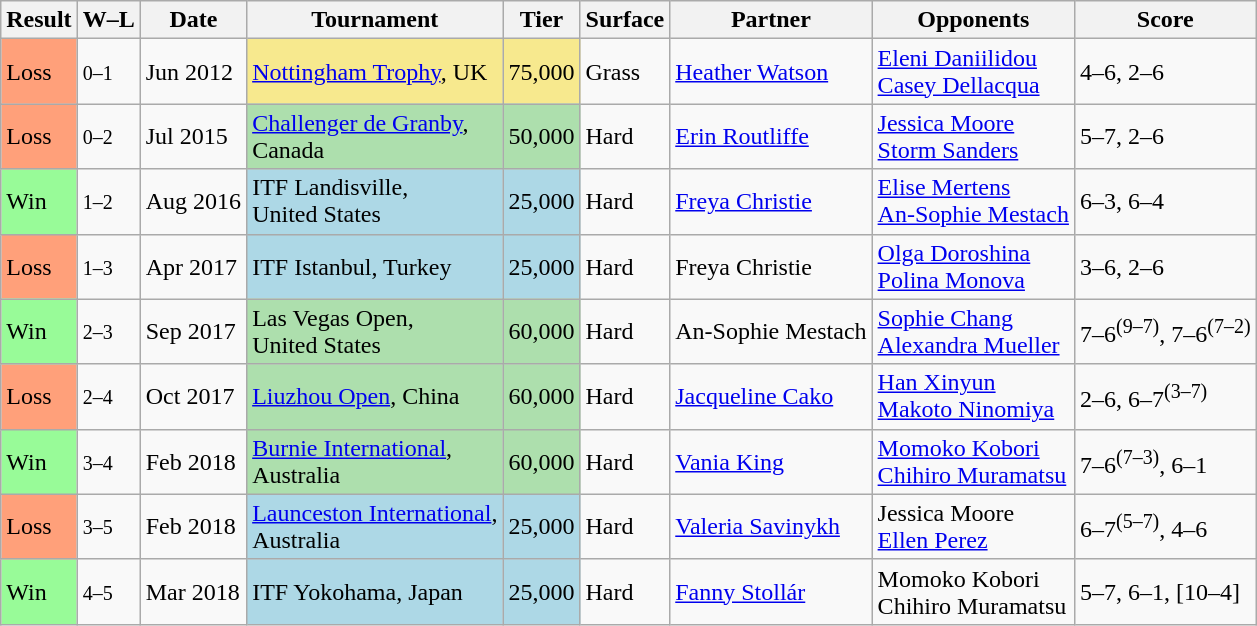<table class="sortable wikitable">
<tr>
<th>Result</th>
<th class="unsortable">W–L</th>
<th>Date</th>
<th>Tournament</th>
<th>Tier</th>
<th>Surface</th>
<th>Partner</th>
<th>Opponents</th>
<th class="unsortable">Score</th>
</tr>
<tr>
<td bgcolor=FFA07A>Loss</td>
<td><small>0–1</small></td>
<td>Jun 2012</td>
<td bgcolor=f7e98e><a href='#'>Nottingham Trophy</a>, UK</td>
<td bgcolor=f7e98e>75,000</td>
<td>Grass</td>
<td> <a href='#'>Heather Watson</a></td>
<td> <a href='#'>Eleni Daniilidou</a> <br>  <a href='#'>Casey Dellacqua</a></td>
<td>4–6, 2–6</td>
</tr>
<tr>
<td bgcolor=FFA07A>Loss</td>
<td><small>0–2</small></td>
<td>Jul 2015</td>
<td bgcolor=addfad><a href='#'>Challenger de Granby</a>, <br>Canada</td>
<td bgcolor=addfad>50,000</td>
<td>Hard</td>
<td> <a href='#'>Erin Routliffe</a></td>
<td> <a href='#'>Jessica Moore</a> <br>  <a href='#'>Storm Sanders</a></td>
<td>5–7, 2–6</td>
</tr>
<tr>
<td bgcolor=98FB98>Win</td>
<td><small>1–2</small></td>
<td>Aug 2016</td>
<td bgcolor=lightblue>ITF Landisville, <br>United States</td>
<td bgcolor=lightblue>25,000</td>
<td>Hard</td>
<td> <a href='#'>Freya Christie</a></td>
<td> <a href='#'>Elise Mertens</a> <br>  <a href='#'>An-Sophie Mestach</a></td>
<td>6–3, 6–4</td>
</tr>
<tr>
<td bgcolor=FFA07A>Loss</td>
<td><small>1–3</small></td>
<td>Apr 2017</td>
<td bgcolor=lightblue>ITF Istanbul, Turkey</td>
<td bgcolor=lightblue>25,000</td>
<td>Hard</td>
<td> Freya Christie</td>
<td> <a href='#'>Olga Doroshina</a> <br>  <a href='#'>Polina Monova</a></td>
<td>3–6, 2–6</td>
</tr>
<tr>
<td bgcolor=98FB98>Win</td>
<td><small>2–3</small></td>
<td>Sep 2017</td>
<td bgcolor=addfad>Las Vegas Open, <br>United States</td>
<td bgcolor=addfad>60,000</td>
<td>Hard</td>
<td> An-Sophie Mestach</td>
<td> <a href='#'>Sophie Chang</a> <br>  <a href='#'>Alexandra Mueller</a></td>
<td>7–6<sup>(9–7)</sup>, 7–6<sup>(7–2)</sup></td>
</tr>
<tr>
<td bgcolor=FFA07A>Loss</td>
<td><small>2–4</small></td>
<td>Oct 2017</td>
<td bgcolor=addfad><a href='#'>Liuzhou Open</a>, China</td>
<td bgcolor=addfad>60,000</td>
<td>Hard</td>
<td> <a href='#'>Jacqueline Cako</a></td>
<td> <a href='#'>Han Xinyun</a> <br>  <a href='#'>Makoto Ninomiya</a></td>
<td>2–6, 6–7<sup>(3–7)</sup></td>
</tr>
<tr>
<td bgcolor=98FB98>Win</td>
<td><small>3–4</small></td>
<td>Feb 2018</td>
<td bgcolor=addfad><a href='#'>Burnie International</a>, <br>Australia</td>
<td bgcolor=addfad>60,000</td>
<td>Hard</td>
<td> <a href='#'>Vania King</a></td>
<td> <a href='#'>Momoko Kobori</a> <br>  <a href='#'>Chihiro Muramatsu</a></td>
<td>7–6<sup>(7–3)</sup>, 6–1</td>
</tr>
<tr>
<td bgcolor=FFA07A>Loss</td>
<td><small>3–5</small></td>
<td>Feb 2018</td>
<td bgcolor=lightblue><a href='#'>Launceston International</a>,<br> Australia</td>
<td bgcolor=lightblue>25,000</td>
<td>Hard</td>
<td> <a href='#'>Valeria Savinykh</a></td>
<td> Jessica Moore <br>  <a href='#'>Ellen Perez</a></td>
<td>6–7<sup>(5–7)</sup>, 4–6</td>
</tr>
<tr>
<td bgcolor=98FB98>Win</td>
<td><small>4–5</small></td>
<td>Mar 2018</td>
<td bgcolor=lightblue>ITF Yokohama, Japan</td>
<td bgcolor=lightblue>25,000</td>
<td>Hard</td>
<td> <a href='#'>Fanny Stollár</a></td>
<td> Momoko Kobori <br>  Chihiro Muramatsu</td>
<td>5–7, 6–1, [10–4]</td>
</tr>
</table>
